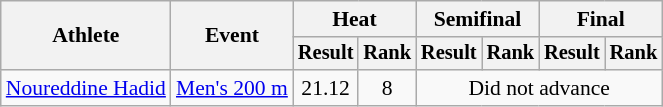<table class="wikitable" style="font-size:90%">
<tr>
<th rowspan="2">Athlete</th>
<th rowspan="2">Event</th>
<th colspan="2">Heat</th>
<th colspan="2">Semifinal</th>
<th colspan="2">Final</th>
</tr>
<tr style="font-size:95%">
<th>Result</th>
<th>Rank</th>
<th>Result</th>
<th>Rank</th>
<th>Result</th>
<th>Rank</th>
</tr>
<tr align=center>
<td align=left><a href='#'>Noureddine Hadid</a></td>
<td align=left><a href='#'>Men's 200 m</a></td>
<td>21.12</td>
<td>8</td>
<td colspan=4>Did not advance</td>
</tr>
</table>
